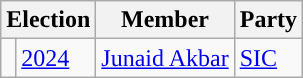<table class="wikitable">
<tr>
<th colspan="2">Election</th>
<th>Member</th>
<th>Party</th>
</tr>
<tr>
<td style="background-color: "></td>
<td><a href='#'>2024</a></td>
<td><a href='#'>Junaid Akbar</a></td>
<td><a href='#'>SIC</a></td>
</tr>
</table>
